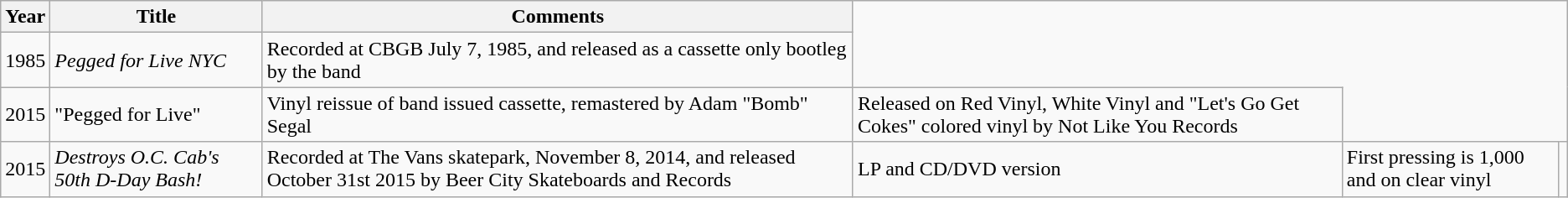<table class="wikitable">
<tr>
<th>Year</th>
<th>Title</th>
<th>Comments</th>
</tr>
<tr>
<td>1985</td>
<td><em>Pegged for Live NYC</em></td>
<td>Recorded at CBGB July 7, 1985, and released as a cassette only bootleg by the band</td>
</tr>
<tr>
<td>2015</td>
<td>"Pegged for Live"</td>
<td>Vinyl reissue of band issued cassette, remastered by Adam "Bomb" Segal</td>
<td>Released on Red Vinyl, White Vinyl and "Let's Go Get Cokes" colored vinyl by Not Like You Records</td>
</tr>
<tr>
<td>2015</td>
<td><em>Destroys O.C. Cab's 50th D-Day Bash!</em></td>
<td>Recorded at The Vans skatepark, November 8, 2014, and released October 31st 2015 by Beer City Skateboards and Records</td>
<td>LP and CD/DVD version</td>
<td>First pressing is 1,000 and on clear vinyl</td>
<td></td>
</tr>
</table>
